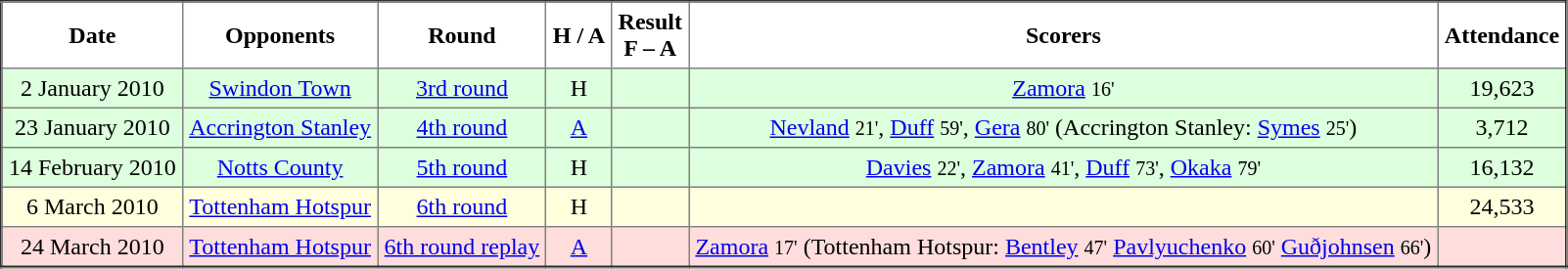<table border="2" cellpadding="4" style="border-collapse:collapse; text-align:center;">
<tr>
<th>Date</th>
<th>Opponents</th>
<th>Round</th>
<th>H / A</th>
<th>Result<br>F – A</th>
<th>Scorers</th>
<th>Attendance</th>
</tr>
<tr bgcolor="#ddffdd">
<td>2 January 2010</td>
<td><a href='#'>Swindon Town</a></td>
<td><a href='#'>3rd round</a></td>
<td>H</td>
<td></td>
<td><a href='#'>Zamora</a> <small>16'</small></td>
<td>19,623</td>
</tr>
<tr bgcolor="#ddffdd">
<td>23 January 2010</td>
<td><a href='#'>Accrington Stanley</a></td>
<td><a href='#'>4th round</a></td>
<td align=center><a href='#'>A</a></td>
<td></td>
<td><a href='#'>Nevland</a> <small>21'</small>, <a href='#'>Duff</a> <small>59'</small>, <a href='#'>Gera</a> <small>80'</small> (Accrington Stanley: <a href='#'>Symes</a> <small>25'</small>)</td>
<td>3,712</td>
</tr>
<tr bgcolor="#ddffdd">
<td>14 February 2010</td>
<td><a href='#'>Notts County</a></td>
<td><a href='#'>5th round</a></td>
<td>H</td>
<td></td>
<td><a href='#'>Davies</a> <small>22'</small>, <a href='#'>Zamora</a> <small>41'</small>, <a href='#'>Duff</a> <small>73'</small>, <a href='#'>Okaka</a> <small>79'</small></td>
<td>16,132</td>
</tr>
<tr bgcolor="#ffffdd">
<td>6 March 2010</td>
<td><a href='#'>Tottenham Hotspur</a></td>
<td><a href='#'>6th round</a></td>
<td>H</td>
<td></td>
<td></td>
<td>24,533</td>
</tr>
<tr bgcolor="#ffdddd">
<td>24 March 2010</td>
<td><a href='#'>Tottenham Hotspur</a></td>
<td><a href='#'>6th round replay</a></td>
<td align=center><a href='#'>A</a></td>
<td></td>
<td><a href='#'>Zamora</a> <small>17'</small> (Tottenham Hotspur: <a href='#'>Bentley</a> <small>47'</small> <a href='#'>Pavlyuchenko</a> <small>60'</small> <a href='#'>Guðjohnsen</a> <small>66'</small>)</td>
<td></td>
</tr>
</table>
